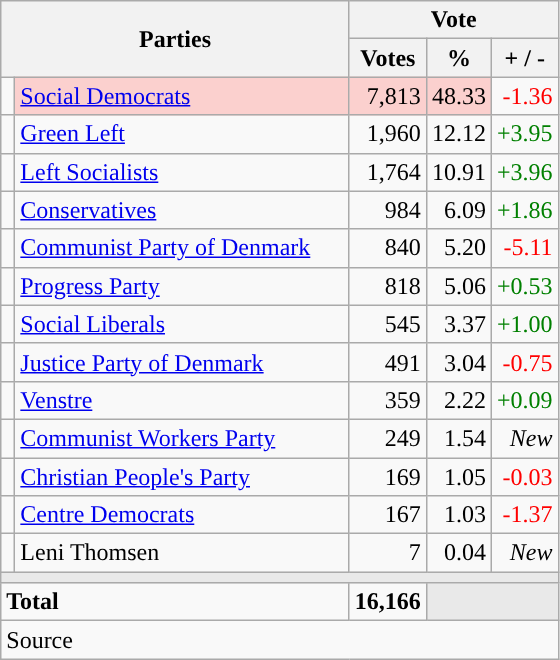<table class="wikitable" style="text-align:right;">
<tr>
<th style="text-align:centre;" rowspan="2" colspan="2" width="225">Parties</th>
<th colspan="3">Vote</th>
</tr>
<tr>
<th width="15">Votes</th>
<th width="15">%</th>
<th width="15">+ / -</th>
</tr>
<tr>
<td width="2" style="color:inherit;background:"></td>
<td bgcolor=#fbd0ce  align="left"><a href='#'>Social Democrats</a></td>
<td bgcolor=#fbd0ce>7,813</td>
<td bgcolor=#fbd0ce>48.33</td>
<td style=color:red;>-1.36</td>
</tr>
<tr>
<td width="2" style="color:inherit;background:"></td>
<td align="left"><a href='#'>Green Left</a></td>
<td>1,960</td>
<td>12.12</td>
<td style=color:green;>+3.95</td>
</tr>
<tr>
<td width="2" style="color:inherit;background:"></td>
<td align="left"><a href='#'>Left Socialists</a></td>
<td>1,764</td>
<td>10.91</td>
<td style=color:green;>+3.96</td>
</tr>
<tr>
<td width="2" style="color:inherit;background:"></td>
<td align="left"><a href='#'>Conservatives</a></td>
<td>984</td>
<td>6.09</td>
<td style=color:green;>+1.86</td>
</tr>
<tr>
<td width="2" style="color:inherit;background:"></td>
<td align="left"><a href='#'>Communist Party of Denmark</a></td>
<td>840</td>
<td>5.20</td>
<td style=color:red;>-5.11</td>
</tr>
<tr>
<td width="2" style="color:inherit;background:"></td>
<td align="left"><a href='#'>Progress Party</a></td>
<td>818</td>
<td>5.06</td>
<td style=color:green;>+0.53</td>
</tr>
<tr>
<td width="2" style="color:inherit;background:"></td>
<td align="left"><a href='#'>Social Liberals</a></td>
<td>545</td>
<td>3.37</td>
<td style=color:green;>+1.00</td>
</tr>
<tr>
<td width="2" style="color:inherit;background:"></td>
<td align="left"><a href='#'>Justice Party of Denmark</a></td>
<td>491</td>
<td>3.04</td>
<td style=color:red;>-0.75</td>
</tr>
<tr>
<td width="2" style="color:inherit;background:"></td>
<td align="left"><a href='#'>Venstre</a></td>
<td>359</td>
<td>2.22</td>
<td style=color:green;>+0.09</td>
</tr>
<tr>
<td width="2" style="color:inherit;background:"></td>
<td align="left"><a href='#'>Communist Workers Party</a></td>
<td>249</td>
<td>1.54</td>
<td><em>New</em></td>
</tr>
<tr>
<td width="2" style="color:inherit;background:"></td>
<td align="left"><a href='#'>Christian People's Party</a></td>
<td>169</td>
<td>1.05</td>
<td style=color:red;>-0.03</td>
</tr>
<tr>
<td width="2" style="color:inherit;background:"></td>
<td align="left"><a href='#'>Centre Democrats</a></td>
<td>167</td>
<td>1.03</td>
<td style=color:red;>-1.37</td>
</tr>
<tr>
<td width="2" style="color:inherit;background:"></td>
<td align="left">Leni Thomsen</td>
<td>7</td>
<td>0.04</td>
<td><em>New</em></td>
</tr>
<tr>
<td colspan="7" bgcolor="#E9E9E9"></td>
</tr>
<tr>
<td align="left" colspan="2"><strong>Total</strong></td>
<td><strong>16,166</strong></td>
<td bgcolor="#E9E9E9" colspan="2"></td>
</tr>
<tr>
<td align="left" colspan="6">Source</td>
</tr>
</table>
